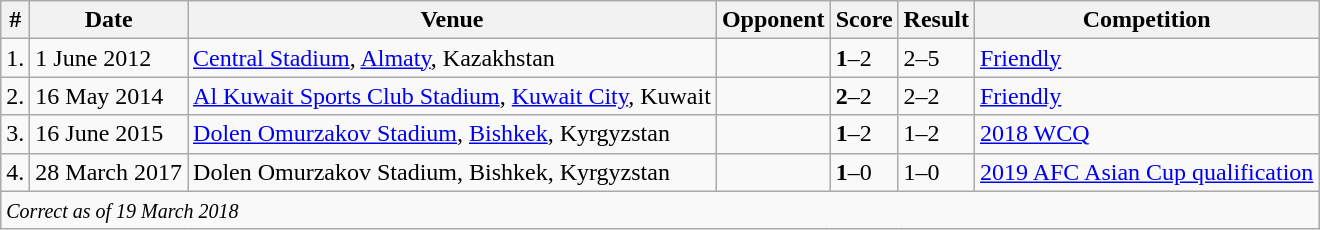<table class="wikitable">
<tr>
<th>#</th>
<th>Date</th>
<th>Venue</th>
<th>Opponent</th>
<th>Score</th>
<th>Result</th>
<th>Competition</th>
</tr>
<tr>
<td>1.</td>
<td>1 June 2012</td>
<td><a href='#'>Central Stadium</a>, <a href='#'>Almaty</a>, Kazakhstan</td>
<td></td>
<td><strong>1</strong>–2</td>
<td>2–5</td>
<td><a href='#'>Friendly</a></td>
</tr>
<tr>
<td>2.</td>
<td>16 May 2014</td>
<td><a href='#'>Al Kuwait Sports Club Stadium</a>, <a href='#'>Kuwait City</a>, Kuwait</td>
<td></td>
<td><strong>2</strong>–2</td>
<td>2–2</td>
<td><a href='#'>Friendly</a></td>
</tr>
<tr>
<td>3.</td>
<td>16 June 2015</td>
<td><a href='#'>Dolen Omurzakov Stadium</a>, <a href='#'>Bishkek</a>, Kyrgyzstan</td>
<td></td>
<td><strong>1</strong>–2</td>
<td>1–2</td>
<td><a href='#'>2018 WCQ</a></td>
</tr>
<tr>
<td>4.</td>
<td>28 March 2017</td>
<td>Dolen Omurzakov Stadium, Bishkek, Kyrgyzstan</td>
<td></td>
<td><strong>1</strong>–0</td>
<td>1–0</td>
<td><a href='#'>2019 AFC Asian Cup qualification</a></td>
</tr>
<tr>
<td colspan="9"><small><em>Correct as of 19 March 2018</small></td>
</tr>
</table>
